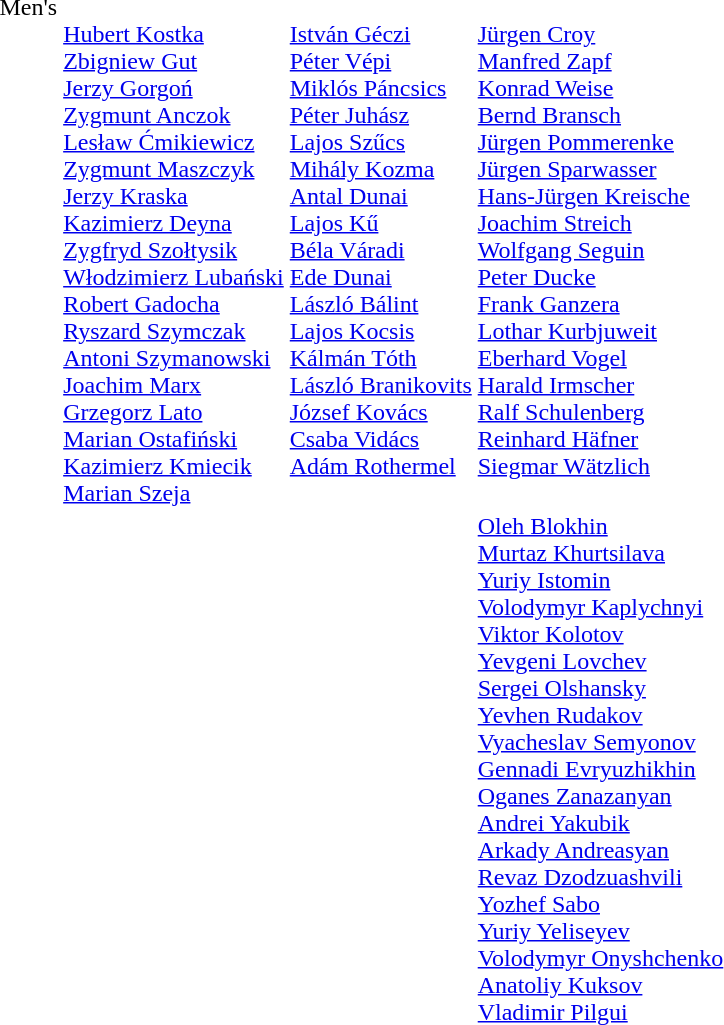<table>
<tr valign="top">
<td rowspan=2>Men's</td>
<td rowspan=2> <br> <a href='#'>Hubert Kostka</a><br><a href='#'>Zbigniew Gut</a><br><a href='#'>Jerzy Gorgoń</a><br><a href='#'>Zygmunt Anczok</a><br><a href='#'>Lesław Ćmikiewicz</a><br><a href='#'>Zygmunt Maszczyk</a><br><a href='#'>Jerzy Kraska</a><br><a href='#'>Kazimierz Deyna</a><br><a href='#'>Zygfryd Szołtysik</a><br><a href='#'>Włodzimierz Lubański</a><br><a href='#'>Robert Gadocha</a><br><a href='#'>Ryszard Szymczak</a><br><a href='#'>Antoni Szymanowski</a><br><a href='#'>Joachim Marx</a><br><a href='#'>Grzegorz Lato</a><br><a href='#'>Marian Ostafiński</a><br><a href='#'>Kazimierz Kmiecik</a><br><a href='#'>Marian Szeja</a></td>
<td rowspan=2> <br> <a href='#'>István Géczi</a><br><a href='#'>Péter Vépi</a><br><a href='#'>Miklós Páncsics</a><br><a href='#'>Péter Juhász</a><br><a href='#'>Lajos Szűcs</a><br><a href='#'>Mihály Kozma</a><br><a href='#'>Antal Dunai</a><br><a href='#'>Lajos Kű</a><br><a href='#'>Béla Váradi</a><br><a href='#'>Ede Dunai</a><br><a href='#'>László Bálint</a><br><a href='#'>Lajos Kocsis</a><br><a href='#'>Kálmán Tóth</a><br><a href='#'>László Branikovits</a><br><a href='#'>József Kovács</a><br><a href='#'>Csaba Vidács</a><br><a href='#'>Adám Rothermel</a></td>
<td> <br> <a href='#'>Jürgen Croy</a><br><a href='#'>Manfred Zapf</a><br><a href='#'>Konrad Weise</a><br><a href='#'>Bernd Bransch</a><br><a href='#'>Jürgen Pommerenke</a><br><a href='#'>Jürgen Sparwasser</a><br><a href='#'>Hans-Jürgen Kreische</a><br><a href='#'>Joachim Streich</a><br><a href='#'>Wolfgang Seguin</a><br><a href='#'>Peter Ducke</a><br><a href='#'>Frank Ganzera</a><br><a href='#'>Lothar Kurbjuweit</a><br><a href='#'>Eberhard Vogel</a><br><a href='#'>Harald Irmscher</a><br><a href='#'>Ralf Schulenberg</a><br><a href='#'>Reinhard Häfner</a><br><a href='#'>Siegmar Wätzlich</a></td>
</tr>
<tr>
<td> <br> <a href='#'>Oleh Blokhin</a><br><a href='#'>Murtaz Khurtsilava</a><br><a href='#'>Yuriy Istomin</a><br><a href='#'>Volodymyr Kaplychnyi</a><br><a href='#'>Viktor Kolotov</a><br><a href='#'>Yevgeni Lovchev</a><br><a href='#'>Sergei Olshansky</a><br><a href='#'>Yevhen Rudakov</a><br><a href='#'>Vyacheslav Semyonov</a><br><a href='#'>Gennadi Evryuzhikhin</a><br><a href='#'>Oganes Zanazanyan</a><br><a href='#'>Andrei Yakubik</a><br><a href='#'>Arkady Andreasyan</a><br><a href='#'>Revaz Dzodzuashvili</a><br><a href='#'>Yozhef Sabo</a><br><a href='#'>Yuriy Yeliseyev</a><br><a href='#'>Volodymyr Onyshchenko</a><br><a href='#'>Anatoliy Kuksov</a><br><a href='#'>Vladimir Pilgui</a></td>
</tr>
</table>
